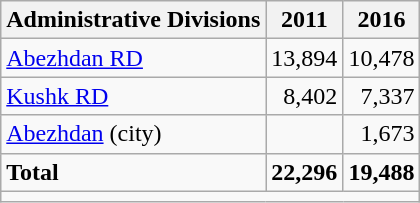<table class="wikitable">
<tr>
<th>Administrative Divisions</th>
<th>2011</th>
<th>2016</th>
</tr>
<tr>
<td><a href='#'>Abezhdan RD</a></td>
<td style="text-align: right;">13,894</td>
<td style="text-align: right;">10,478</td>
</tr>
<tr>
<td><a href='#'>Kushk RD</a></td>
<td style="text-align: right;">8,402</td>
<td style="text-align: right;">7,337</td>
</tr>
<tr>
<td><a href='#'>Abezhdan</a> (city)</td>
<td style="text-align: right;"></td>
<td style="text-align: right;">1,673</td>
</tr>
<tr>
<td><strong>Total</strong></td>
<td style="text-align: right;"><strong>22,296</strong></td>
<td style="text-align: right;"><strong>19,488</strong></td>
</tr>
<tr>
<td colspan=3></td>
</tr>
</table>
